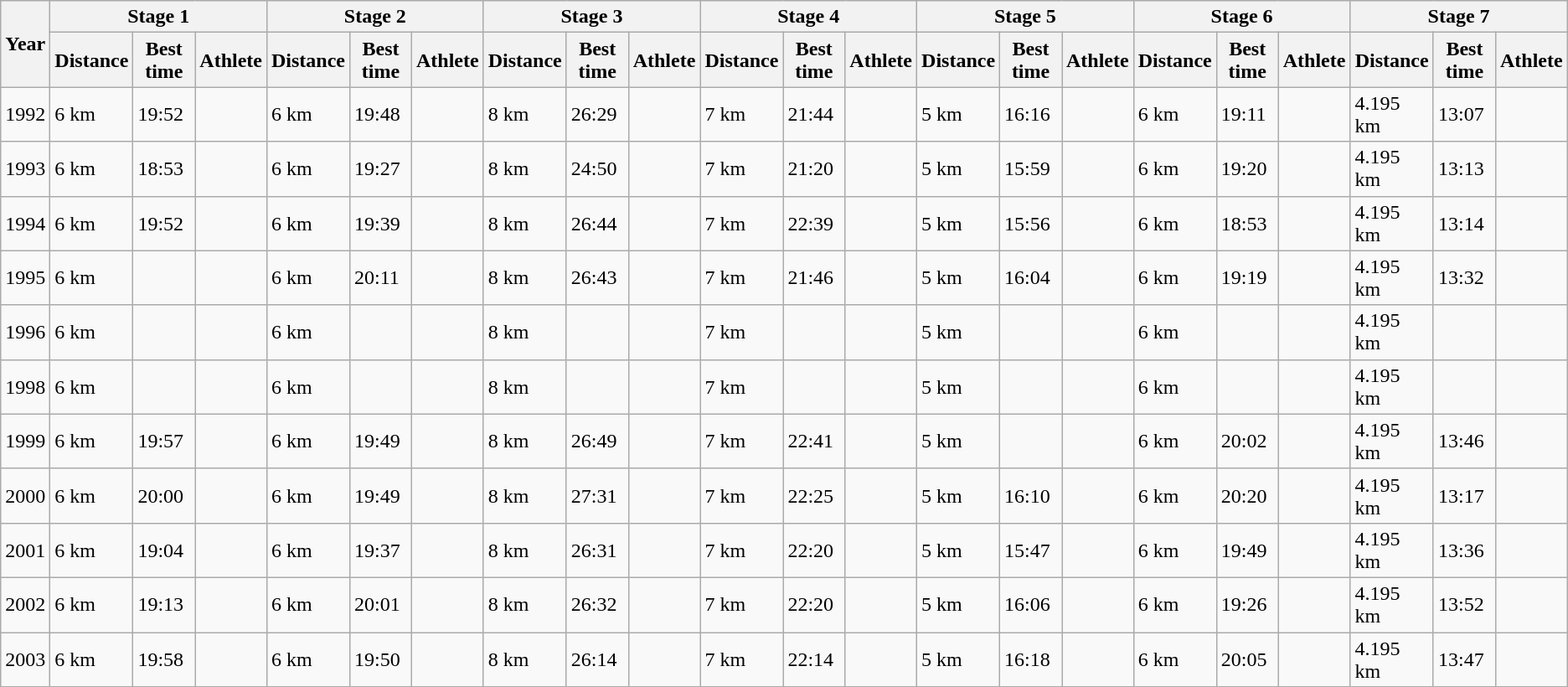<table class=wikitable>
<tr>
<th scope=col rowspan=2>Year</th>
<th scope=col colspan=3>Stage 1</th>
<th scope=col colspan=3>Stage 2</th>
<th scope=col colspan=3>Stage 3</th>
<th scope=col colspan=3>Stage 4</th>
<th scope=col colspan=3>Stage 5</th>
<th scope=col colspan=3>Stage 6</th>
<th scope=col colspan=3>Stage 7</th>
</tr>
<tr>
<th scope=col>Distance</th>
<th scope=col>Best time</th>
<th scope=col>Athlete</th>
<th scope=col>Distance</th>
<th scope=col>Best time</th>
<th scope=col>Athlete</th>
<th scope=col>Distance</th>
<th scope=col>Best time</th>
<th scope=col>Athlete</th>
<th scope=col>Distance</th>
<th scope=col>Best time</th>
<th scope=col>Athlete</th>
<th scope=col>Distance</th>
<th scope=col>Best time</th>
<th scope=col>Athlete</th>
<th scope=col>Distance</th>
<th scope=col>Best time</th>
<th scope=col>Athlete</th>
<th scope=col>Distance</th>
<th scope=col>Best time</th>
<th scope=col>Athlete</th>
</tr>
<tr>
<td scope=row>1992</td>
<td>6 km</td>
<td>19:52</td>
<td></td>
<td>6 km</td>
<td>19:48</td>
<td></td>
<td>8 km</td>
<td>26:29</td>
<td></td>
<td>7 km</td>
<td>21:44</td>
<td></td>
<td>5 km</td>
<td>16:16</td>
<td></td>
<td>6 km</td>
<td>19:11</td>
<td></td>
<td>4.195 km</td>
<td>13:07</td>
<td></td>
</tr>
<tr>
<td scope=row>1993</td>
<td>6 km</td>
<td>18:53</td>
<td></td>
<td>6 km</td>
<td>19:27</td>
<td></td>
<td>8 km</td>
<td>24:50</td>
<td></td>
<td>7 km</td>
<td>21:20</td>
<td></td>
<td>5 km</td>
<td>15:59</td>
<td></td>
<td>6 km</td>
<td>19:20</td>
<td></td>
<td>4.195 km</td>
<td>13:13</td>
<td></td>
</tr>
<tr>
<td scope=row>1994</td>
<td>6 km</td>
<td>19:52</td>
<td></td>
<td>6 km</td>
<td>19:39</td>
<td></td>
<td>8 km</td>
<td>26:44</td>
<td></td>
<td>7 km</td>
<td>22:39</td>
<td></td>
<td>5 km</td>
<td>15:56</td>
<td></td>
<td>6 km</td>
<td>18:53</td>
<td></td>
<td>4.195 km</td>
<td>13:14</td>
<td></td>
</tr>
<tr>
<td scope=row>1995</td>
<td>6 km</td>
<td></td>
<td></td>
<td>6 km</td>
<td>20:11</td>
<td></td>
<td>8 km</td>
<td>26:43</td>
<td></td>
<td>7 km</td>
<td>21:46</td>
<td></td>
<td>5 km</td>
<td>16:04</td>
<td></td>
<td>6 km</td>
<td>19:19</td>
<td></td>
<td>4.195 km</td>
<td>13:32</td>
<td></td>
</tr>
<tr>
<td scope=row>1996</td>
<td>6 km</td>
<td></td>
<td></td>
<td>6 km</td>
<td></td>
<td></td>
<td>8 km</td>
<td></td>
<td></td>
<td>7 km</td>
<td></td>
<td></td>
<td>5 km</td>
<td></td>
<td></td>
<td>6 km</td>
<td></td>
<td></td>
<td>4.195 km</td>
<td></td>
<td></td>
</tr>
<tr>
<td scope=row>1998</td>
<td>6 km</td>
<td></td>
<td></td>
<td>6 km</td>
<td></td>
<td></td>
<td>8 km</td>
<td></td>
<td></td>
<td>7 km</td>
<td></td>
<td></td>
<td>5 km</td>
<td></td>
<td></td>
<td>6 km</td>
<td></td>
<td></td>
<td>4.195 km</td>
<td></td>
<td></td>
</tr>
<tr>
<td scope=row>1999</td>
<td>6 km</td>
<td>19:57</td>
<td></td>
<td>6 km</td>
<td>19:49</td>
<td></td>
<td>8 km</td>
<td>26:49</td>
<td></td>
<td>7 km</td>
<td>22:41</td>
<td></td>
<td>5 km</td>
<td></td>
<td></td>
<td>6 km</td>
<td>20:02</td>
<td></td>
<td>4.195 km</td>
<td>13:46</td>
<td></td>
</tr>
<tr>
<td scope=row>2000</td>
<td>6 km</td>
<td>20:00</td>
<td></td>
<td>6 km</td>
<td>19:49</td>
<td></td>
<td>8 km</td>
<td>27:31</td>
<td></td>
<td>7 km</td>
<td>22:25</td>
<td></td>
<td>5 km</td>
<td>16:10</td>
<td></td>
<td>6 km</td>
<td>20:20</td>
<td></td>
<td>4.195 km</td>
<td>13:17</td>
<td></td>
</tr>
<tr>
<td scope=row>2001</td>
<td>6 km</td>
<td>19:04</td>
<td></td>
<td>6 km</td>
<td>19:37</td>
<td></td>
<td>8 km</td>
<td>26:31</td>
<td></td>
<td>7 km</td>
<td>22:20</td>
<td></td>
<td>5 km</td>
<td>15:47</td>
<td></td>
<td>6 km</td>
<td>19:49</td>
<td></td>
<td>4.195 km</td>
<td>13:36</td>
<td></td>
</tr>
<tr>
<td scope=row>2002</td>
<td>6 km</td>
<td>19:13</td>
<td></td>
<td>6 km</td>
<td>20:01</td>
<td></td>
<td>8 km</td>
<td>26:32</td>
<td></td>
<td>7 km</td>
<td>22:20</td>
<td></td>
<td>5 km</td>
<td>16:06</td>
<td></td>
<td>6 km</td>
<td>19:26</td>
<td></td>
<td>4.195 km</td>
<td>13:52</td>
<td></td>
</tr>
<tr>
<td scope=row>2003</td>
<td>6 km</td>
<td>19:58</td>
<td></td>
<td>6 km</td>
<td>19:50</td>
<td></td>
<td>8 km</td>
<td>26:14</td>
<td></td>
<td>7 km</td>
<td>22:14</td>
<td></td>
<td>5 km</td>
<td>16:18</td>
<td></td>
<td>6 km</td>
<td>20:05</td>
<td></td>
<td>4.195 km</td>
<td>13:47</td>
<td></td>
</tr>
</table>
